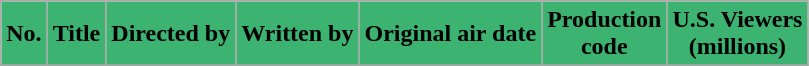<table class="wikitable plainrowheaders">
<tr>
<th style="background-color: #3cb371">No.</th>
<th style="background-color: #3cb371">Title</th>
<th style="background-color: #3cb371">Directed by</th>
<th style="background-color: #3cb371">Written by</th>
<th style="background-color: #3cb371">Original air date</th>
<th style="background-color: #3cb371">Production<br>code</th>
<th style="background-color: #3cb371">U.S. Viewers<br>(millions)</th>
</tr>
<tr>
</tr>
</table>
